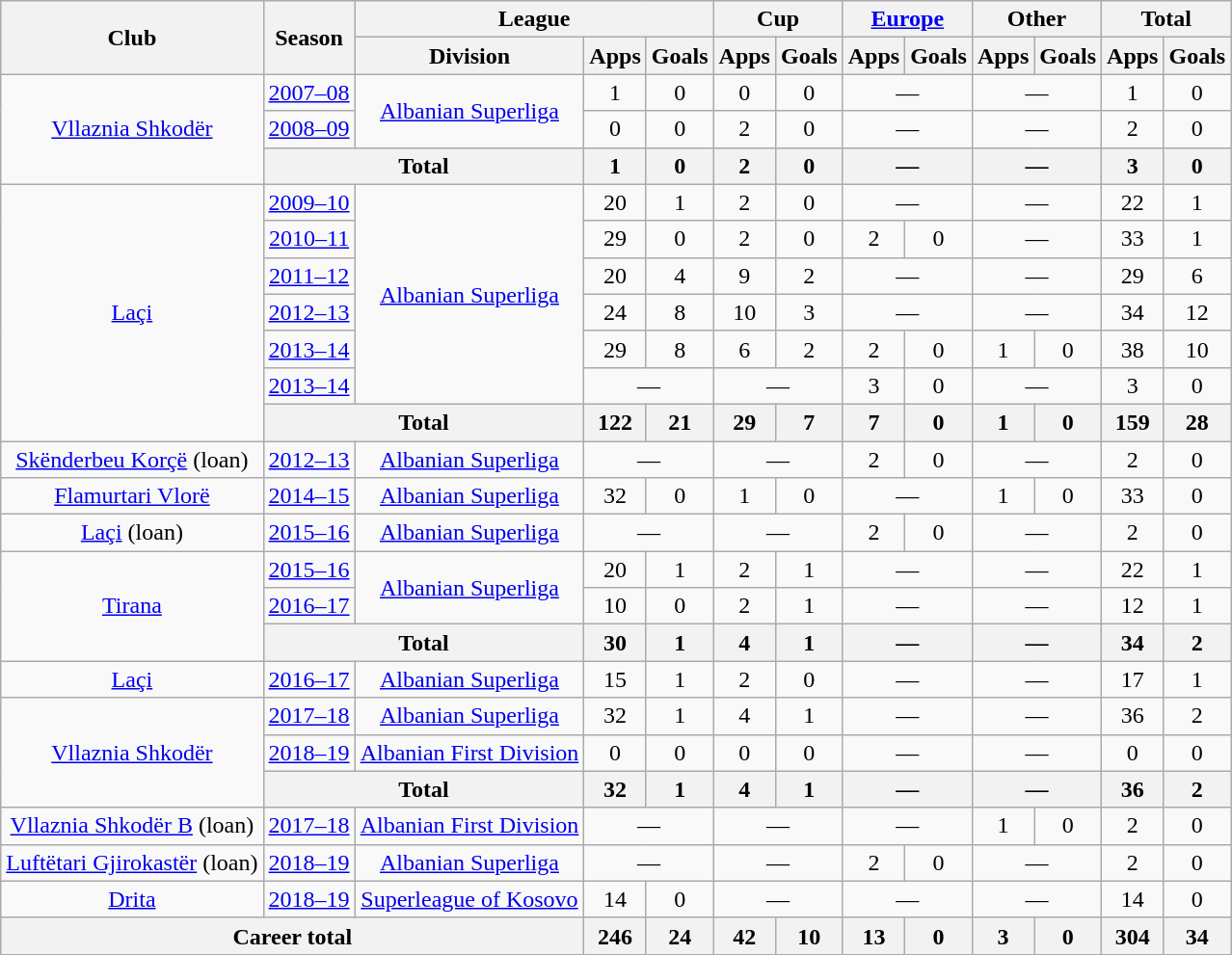<table class="wikitable" style="text-align:center">
<tr>
<th rowspan="2">Club</th>
<th rowspan="2">Season</th>
<th colspan="3">League</th>
<th colspan="2">Cup</th>
<th colspan="2"><a href='#'>Europe</a></th>
<th colspan="2">Other</th>
<th colspan="2">Total</th>
</tr>
<tr>
<th>Division</th>
<th>Apps</th>
<th>Goals</th>
<th>Apps</th>
<th>Goals</th>
<th>Apps</th>
<th>Goals</th>
<th>Apps</th>
<th>Goals</th>
<th>Apps</th>
<th>Goals</th>
</tr>
<tr>
<td rowspan="3"><a href='#'>Vllaznia Shkodër</a></td>
<td><a href='#'>2007–08</a></td>
<td rowspan="2"><a href='#'>Albanian Superliga</a></td>
<td>1</td>
<td>0</td>
<td>0</td>
<td>0</td>
<td colspan="2">—</td>
<td colspan="2">—</td>
<td>1</td>
<td>0</td>
</tr>
<tr>
<td><a href='#'>2008–09</a></td>
<td>0</td>
<td>0</td>
<td>2</td>
<td>0</td>
<td colspan="2">—</td>
<td colspan="2">—</td>
<td>2</td>
<td>0</td>
</tr>
<tr>
<th colspan="2">Total</th>
<th>1</th>
<th>0</th>
<th>2</th>
<th>0</th>
<th colspan="2">—</th>
<th colspan="2">—</th>
<th>3</th>
<th>0</th>
</tr>
<tr>
<td rowspan="7"><a href='#'>Laçi</a></td>
<td><a href='#'>2009–10</a></td>
<td rowspan="6"><a href='#'>Albanian Superliga</a></td>
<td>20</td>
<td>1</td>
<td>2</td>
<td>0</td>
<td colspan="2">—</td>
<td colspan="2">—</td>
<td>22</td>
<td>1</td>
</tr>
<tr>
<td><a href='#'>2010–11</a></td>
<td>29</td>
<td>0</td>
<td>2</td>
<td>0</td>
<td>2</td>
<td>0</td>
<td colspan="2">—</td>
<td>33</td>
<td>1</td>
</tr>
<tr>
<td><a href='#'>2011–12</a></td>
<td>20</td>
<td>4</td>
<td>9</td>
<td>2</td>
<td colspan="2">—</td>
<td colspan="2">—</td>
<td>29</td>
<td>6</td>
</tr>
<tr>
<td><a href='#'>2012–13</a></td>
<td>24</td>
<td>8</td>
<td>10</td>
<td>3</td>
<td colspan="2">—</td>
<td colspan="2">—</td>
<td>34</td>
<td>12</td>
</tr>
<tr>
<td><a href='#'>2013–14</a></td>
<td>29</td>
<td>8</td>
<td>6</td>
<td>2</td>
<td>2</td>
<td>0</td>
<td>1</td>
<td>0</td>
<td>38</td>
<td>10</td>
</tr>
<tr>
<td><a href='#'>2013–14</a></td>
<td colspan="2">—</td>
<td colspan="2">—</td>
<td>3</td>
<td>0</td>
<td colspan="2">—</td>
<td>3</td>
<td>0</td>
</tr>
<tr>
<th colspan="2">Total</th>
<th>122</th>
<th>21</th>
<th>29</th>
<th>7</th>
<th>7</th>
<th>0</th>
<th>1</th>
<th>0</th>
<th>159</th>
<th>28</th>
</tr>
<tr>
<td rowspan="1"><a href='#'>Skënderbeu Korçë</a> (loan)</td>
<td><a href='#'>2012–13</a></td>
<td rowspan="1"><a href='#'>Albanian Superliga</a></td>
<td colspan="2">—</td>
<td colspan="2">—</td>
<td>2</td>
<td>0</td>
<td colspan="2">—</td>
<td>2</td>
<td>0</td>
</tr>
<tr>
<td rowspan="1"><a href='#'>Flamurtari Vlorë</a></td>
<td><a href='#'>2014–15</a></td>
<td rowspan="1"><a href='#'>Albanian Superliga</a></td>
<td>32</td>
<td>0</td>
<td>1</td>
<td>0</td>
<td colspan="2">—</td>
<td>1</td>
<td>0</td>
<td>33</td>
<td>0</td>
</tr>
<tr>
<td rowspan="1"><a href='#'>Laçi</a> (loan)</td>
<td><a href='#'>2015–16</a></td>
<td rowspan="1"><a href='#'>Albanian Superliga</a></td>
<td colspan="2">—</td>
<td colspan="2">—</td>
<td>2</td>
<td>0</td>
<td colspan="2">—</td>
<td>2</td>
<td>0</td>
</tr>
<tr>
<td rowspan="3"><a href='#'>Tirana</a></td>
<td><a href='#'>2015–16</a></td>
<td rowspan="2"><a href='#'>Albanian Superliga</a></td>
<td>20</td>
<td>1</td>
<td>2</td>
<td>1</td>
<td colspan="2">—</td>
<td colspan="2">—</td>
<td>22</td>
<td>1</td>
</tr>
<tr>
<td><a href='#'>2016–17</a></td>
<td>10</td>
<td>0</td>
<td>2</td>
<td>1</td>
<td colspan="2">—</td>
<td colspan="2">—</td>
<td>12</td>
<td>1</td>
</tr>
<tr>
<th colspan="2">Total</th>
<th>30</th>
<th>1</th>
<th>4</th>
<th>1</th>
<th colspan="2">—</th>
<th colspan="2">—</th>
<th>34</th>
<th>2</th>
</tr>
<tr>
<td rowspan="1"><a href='#'>Laçi</a></td>
<td><a href='#'>2016–17</a></td>
<td rowspan="1"><a href='#'>Albanian Superliga</a></td>
<td>15</td>
<td>1</td>
<td>2</td>
<td>0</td>
<td colspan="2">—</td>
<td colspan="2">—</td>
<td>17</td>
<td>1</td>
</tr>
<tr>
<td rowspan="3"><a href='#'>Vllaznia Shkodër</a></td>
<td><a href='#'>2017–18</a></td>
<td rowspan="1"><a href='#'>Albanian Superliga</a></td>
<td>32</td>
<td>1</td>
<td>4</td>
<td>1</td>
<td colspan="2">—</td>
<td colspan="2">—</td>
<td>36</td>
<td>2</td>
</tr>
<tr>
<td><a href='#'>2018–19</a></td>
<td rowspan="1"><a href='#'>Albanian First Division</a></td>
<td>0</td>
<td>0</td>
<td>0</td>
<td>0</td>
<td colspan="2">—</td>
<td colspan="2">—</td>
<td>0</td>
<td>0</td>
</tr>
<tr>
<th colspan="2">Total</th>
<th>32</th>
<th>1</th>
<th>4</th>
<th>1</th>
<th colspan="2">—</th>
<th colspan="2">—</th>
<th>36</th>
<th>2</th>
</tr>
<tr>
<td rowspan="1"><a href='#'>Vllaznia Shkodër B</a> (loan)</td>
<td><a href='#'>2017–18</a></td>
<td rowspan="1"><a href='#'>Albanian First Division</a></td>
<td colspan="2">—</td>
<td colspan="2">—</td>
<td colspan="2">—</td>
<td>1</td>
<td>0</td>
<td>2</td>
<td>0</td>
</tr>
<tr>
<td rowspan="1"><a href='#'>Luftëtari Gjirokastër</a> (loan)</td>
<td><a href='#'>2018–19</a></td>
<td rowspan="1"><a href='#'>Albanian Superliga</a></td>
<td colspan="2">—</td>
<td colspan="2">—</td>
<td>2</td>
<td>0</td>
<td colspan="2">—</td>
<td>2</td>
<td>0</td>
</tr>
<tr>
<td rowspan="1"><a href='#'>Drita</a></td>
<td><a href='#'>2018–19</a></td>
<td rowspan="1"><a href='#'>Superleague of Kosovo</a></td>
<td>14</td>
<td>0</td>
<td colspan="2">—</td>
<td colspan="2">—</td>
<td colspan="2">—</td>
<td>14</td>
<td>0</td>
</tr>
<tr>
<th colspan="3">Career total</th>
<th>246</th>
<th>24</th>
<th>42</th>
<th>10</th>
<th>13</th>
<th>0</th>
<th>3</th>
<th>0</th>
<th>304</th>
<th>34</th>
</tr>
</table>
